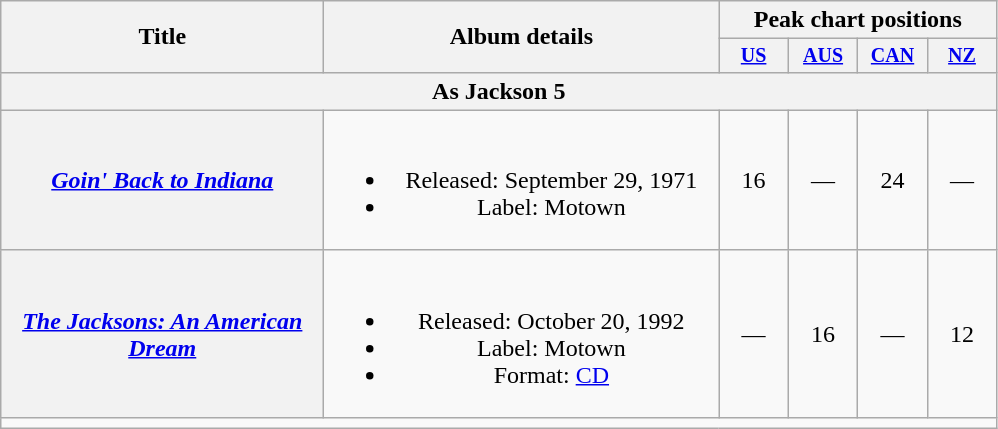<table class="wikitable plainrowheaders" style="text-align:center;">
<tr>
<th rowspan="2" style="width:13em;">Title</th>
<th rowspan="2" style="width:16em;">Album details</th>
<th colspan="4">Peak chart positions</th>
</tr>
<tr style="font-size:smaller;">
<th style="width:3em;"><a href='#'>US</a><br></th>
<th style="width:3em;"><a href='#'>AUS</a><br></th>
<th style="width:3em;"><a href='#'>CAN</a></th>
<th style="width:3em;"><a href='#'>NZ</a><br></th>
</tr>
<tr>
<th colspan="6">As Jackson 5</th>
</tr>
<tr>
<th scope="row"><em><a href='#'>Goin' Back to Indiana</a></em></th>
<td><br><ul><li>Released: September 29, 1971</li><li>Label: Motown</li></ul></td>
<td>16</td>
<td>—</td>
<td>24</td>
<td>—</td>
</tr>
<tr>
<th scope="row"><em><a href='#'>The Jacksons: An American Dream</a></em></th>
<td><br><ul><li>Released: October 20, 1992</li><li>Label: Motown</li><li>Format: <a href='#'>CD</a></li></ul></td>
<td>—</td>
<td>16</td>
<td>—</td>
<td>12</td>
</tr>
<tr>
<td colspan="6"></td>
</tr>
</table>
